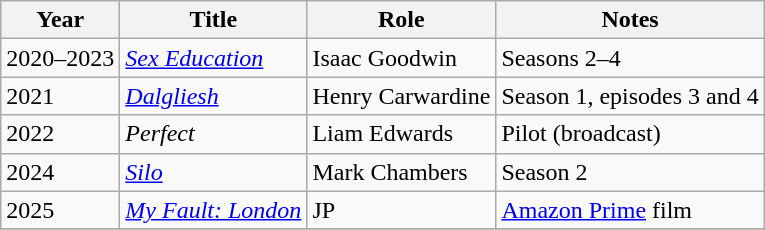<table class="wikitable sortable plainrowheaders">
<tr>
<th>Year</th>
<th>Title</th>
<th>Role</th>
<th class="unsortable">Notes</th>
</tr>
<tr>
<td>2020–2023</td>
<td><em><a href='#'>Sex Education</a></em></td>
<td>Isaac Goodwin</td>
<td>Seasons 2–4</td>
</tr>
<tr>
<td>2021</td>
<td><em><a href='#'>Dalgliesh</a></em></td>
<td>Henry Carwardine</td>
<td>Season 1, episodes 3 and 4</td>
</tr>
<tr>
<td>2022</td>
<td><em>Perfect</em></td>
<td>Liam Edwards</td>
<td>Pilot (broadcast)</td>
</tr>
<tr>
<td>2024</td>
<td><em><a href='#'>Silo</a></em></td>
<td>Mark Chambers</td>
<td>Season 2</td>
</tr>
<tr>
<td>2025</td>
<td><em><a href='#'>My Fault: London</a></em></td>
<td>JP</td>
<td><a href='#'>Amazon Prime</a> film</td>
</tr>
<tr>
</tr>
</table>
